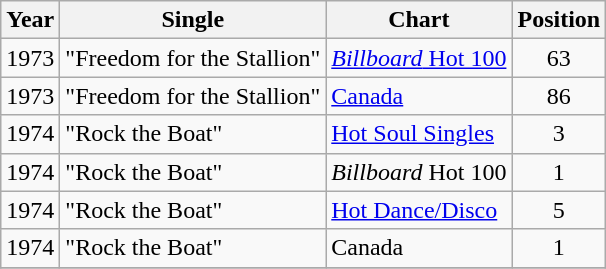<table class="wikitable">
<tr>
<th>Year</th>
<th>Single</th>
<th>Chart</th>
<th>Position</th>
</tr>
<tr>
<td>1973</td>
<td>"Freedom for the Stallion"</td>
<td><a href='#'><em>Billboard</em> Hot 100</a></td>
<td align="center">63</td>
</tr>
<tr>
<td>1973</td>
<td>"Freedom for the Stallion"</td>
<td><a href='#'>Canada</a></td>
<td align="center">86</td>
</tr>
<tr>
<td>1974</td>
<td>"Rock the Boat"</td>
<td><a href='#'>Hot Soul Singles</a></td>
<td align="center">3</td>
</tr>
<tr>
<td>1974</td>
<td>"Rock the Boat"</td>
<td><em>Billboard</em> Hot 100</td>
<td align="center">1</td>
</tr>
<tr>
<td>1974</td>
<td>"Rock the Boat"</td>
<td><a href='#'>Hot Dance/Disco</a></td>
<td align="center">5</td>
</tr>
<tr>
<td>1974</td>
<td>"Rock the Boat"</td>
<td>Canada</td>
<td align="center">1</td>
</tr>
<tr>
</tr>
</table>
